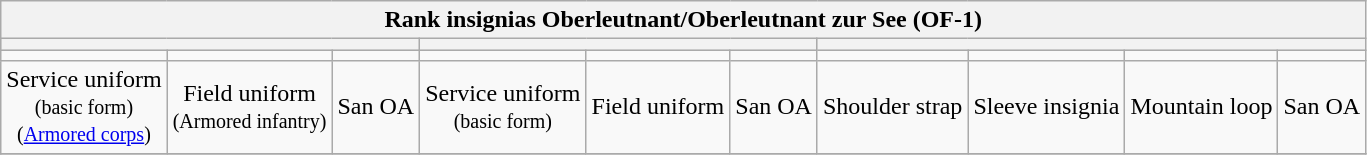<table class=wikitable>
<tr>
<th colspan="10">Rank insignias Oberleutnant/Oberleutnant zur See (OF-1)</th>
</tr>
<tr bgcolor="#CCCCCC" align="center">
<th colspan="3"></th>
<th colspan="3"></th>
<th colspan="4"></th>
</tr>
<tr align="center">
<td> </td>
<td></td>
<td></td>
<td></td>
<td></td>
<td></td>
<td></td>
<td></td>
<td></td>
<td></td>
</tr>
<tr align="center">
<td>Service uniform<br><small>(basic form)<br>(<a href='#'>Armored corps</a>)</small></td>
<td>Field uniform<br><small>(Armored infantry)</small></td>
<td>San OA</td>
<td>Service uniform<br><small>(basic form)</small></td>
<td>Field uniform</td>
<td>San OA</td>
<td>Shoulder strap</td>
<td>Sleeve insignia</td>
<td>Mountain loop</td>
<td>San OA</td>
</tr>
<tr align="center">
</tr>
</table>
